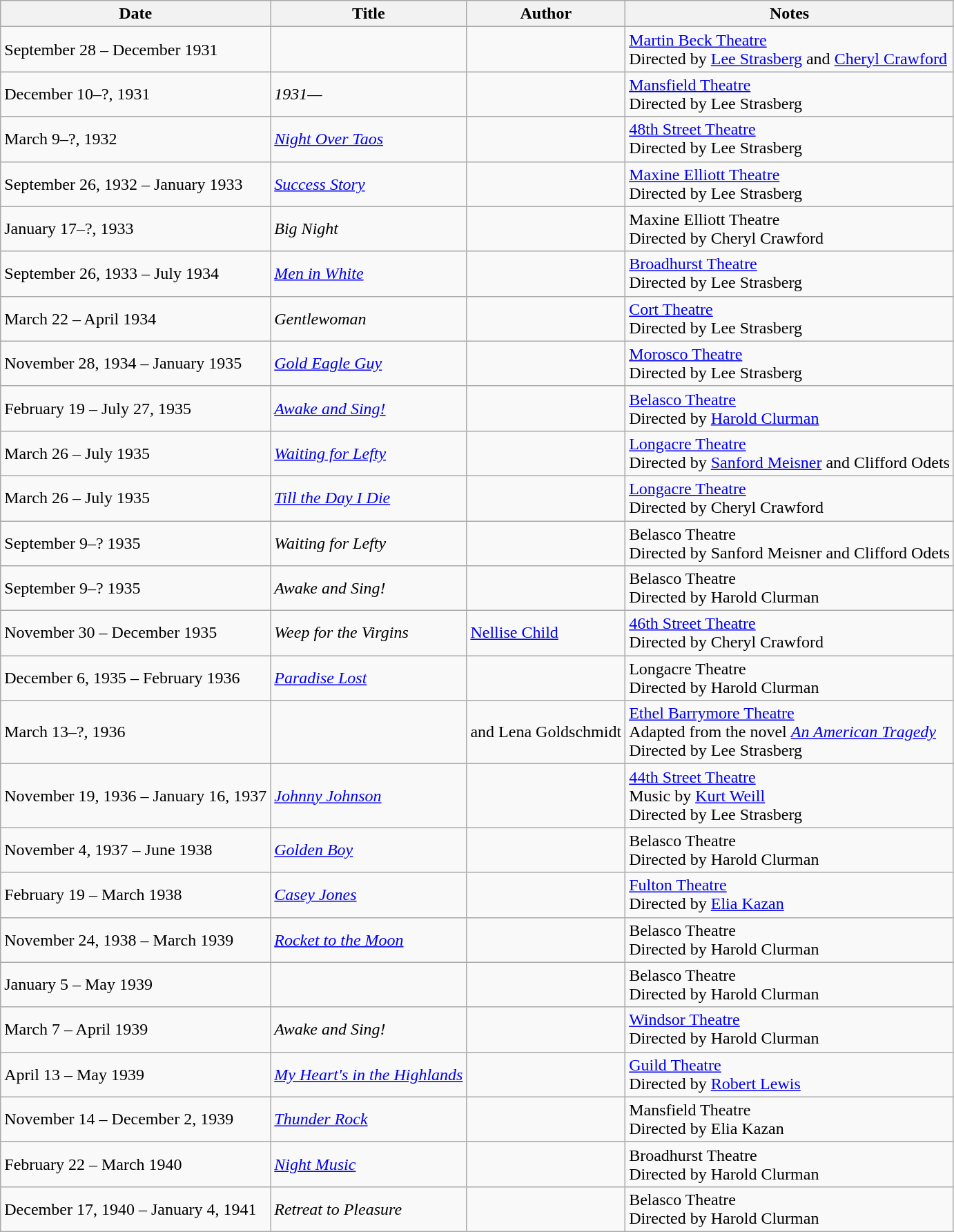<table class="wikitable sortable">
<tr>
<th class="unsortable">Date</th>
<th>Title</th>
<th>Author</th>
<th class="unsortable">Notes</th>
</tr>
<tr>
<td>September 28 – December 1931</td>
<td><em></em></td>
<td></td>
<td><a href='#'>Martin Beck Theatre</a><br>Directed by <a href='#'>Lee Strasberg</a> and <a href='#'>Cheryl Crawford</a></td>
</tr>
<tr>
<td>December 10–?, 1931</td>
<td><em>1931—</em></td>
<td></td>
<td><a href='#'>Mansfield Theatre</a><br>Directed by Lee Strasberg</td>
</tr>
<tr>
<td>March 9–?, 1932</td>
<td><em><a href='#'>Night Over Taos</a></em></td>
<td></td>
<td><a href='#'>48th Street Theatre</a><br>Directed by Lee Strasberg</td>
</tr>
<tr>
<td>September 26, 1932 – January 1933</td>
<td><em><a href='#'>Success Story</a></em></td>
<td></td>
<td><a href='#'>Maxine Elliott Theatre</a><br>Directed by Lee Strasberg</td>
</tr>
<tr>
<td>January 17–?, 1933</td>
<td><em>Big Night</em></td>
<td></td>
<td>Maxine Elliott Theatre<br>Directed by Cheryl Crawford</td>
</tr>
<tr>
<td>September 26, 1933 – July 1934</td>
<td><em><a href='#'>Men in White</a></em></td>
<td></td>
<td><a href='#'>Broadhurst Theatre</a><br>Directed by Lee Strasberg</td>
</tr>
<tr>
<td>March 22 – April 1934</td>
<td><em>Gentlewoman</em></td>
<td></td>
<td><a href='#'>Cort Theatre</a><br>Directed by Lee Strasberg</td>
</tr>
<tr>
<td>November 28, 1934 – January 1935</td>
<td><em><a href='#'>Gold Eagle Guy</a></em></td>
<td></td>
<td><a href='#'>Morosco Theatre</a><br>Directed by Lee Strasberg</td>
</tr>
<tr>
<td>February 19 – July 27, 1935</td>
<td><em><a href='#'>Awake and Sing!</a></em></td>
<td></td>
<td><a href='#'>Belasco Theatre</a><br>Directed by <a href='#'>Harold Clurman</a></td>
</tr>
<tr>
<td>March 26 – July 1935</td>
<td><em><a href='#'>Waiting for Lefty</a></em></td>
<td></td>
<td><a href='#'>Longacre Theatre</a><br>Directed by <a href='#'>Sanford Meisner</a> and Clifford Odets</td>
</tr>
<tr>
<td>March 26 – July 1935</td>
<td><em><a href='#'>Till the Day I Die</a></em></td>
<td></td>
<td><a href='#'>Longacre Theatre</a><br>Directed by Cheryl Crawford</td>
</tr>
<tr>
<td>September 9–? 1935</td>
<td><em>Waiting for Lefty</em></td>
<td></td>
<td>Belasco Theatre<br>Directed by Sanford Meisner and Clifford Odets</td>
</tr>
<tr>
<td>September 9–? 1935</td>
<td><em>Awake and Sing!</em></td>
<td></td>
<td>Belasco Theatre<br>Directed by Harold Clurman</td>
</tr>
<tr>
<td>November 30 – December 1935</td>
<td><em>Weep for the Virgins</em></td>
<td><a href='#'>Nellise Child</a></td>
<td><a href='#'>46th Street Theatre</a><br>Directed by Cheryl Crawford</td>
</tr>
<tr>
<td>December 6, 1935 – February 1936</td>
<td><em><a href='#'>Paradise Lost</a></em></td>
<td></td>
<td>Longacre Theatre<br>Directed by Harold Clurman</td>
</tr>
<tr>
<td>March 13–?, 1936</td>
<td><em></em></td>
<td> and Lena Goldschmidt</td>
<td><a href='#'>Ethel Barrymore Theatre</a><br>Adapted from the novel <em><a href='#'>An American Tragedy</a></em><br>Directed by Lee Strasberg</td>
</tr>
<tr>
<td>November 19, 1936 – January 16, 1937</td>
<td><em><a href='#'>Johnny Johnson</a></em></td>
<td></td>
<td><a href='#'>44th Street Theatre</a><br>Music by <a href='#'>Kurt Weill</a><br>Directed by Lee Strasberg</td>
</tr>
<tr>
<td>November 4, 1937 – June 1938</td>
<td><em><a href='#'>Golden Boy</a></em></td>
<td></td>
<td>Belasco Theatre<br>Directed by Harold Clurman</td>
</tr>
<tr>
<td>February 19 – March 1938</td>
<td><em><a href='#'>Casey Jones</a></em></td>
<td></td>
<td><a href='#'>Fulton Theatre</a><br>Directed by <a href='#'>Elia Kazan</a></td>
</tr>
<tr>
<td>November 24, 1938 – March 1939</td>
<td><em><a href='#'>Rocket to the Moon</a></em></td>
<td></td>
<td>Belasco Theatre<br>Directed by Harold Clurman</td>
</tr>
<tr>
<td>January 5 – May 1939</td>
<td><em></em></td>
<td></td>
<td>Belasco Theatre<br>Directed by Harold Clurman</td>
</tr>
<tr>
<td>March 7 – April 1939</td>
<td><em>Awake and Sing!</em></td>
<td></td>
<td><a href='#'>Windsor Theatre</a><br>Directed by Harold Clurman</td>
</tr>
<tr>
<td>April 13 – May 1939</td>
<td><em><a href='#'>My Heart's in the Highlands</a></em></td>
<td></td>
<td><a href='#'>Guild Theatre</a><br>Directed by <a href='#'>Robert Lewis</a></td>
</tr>
<tr>
<td>November 14 – December 2, 1939</td>
<td><em><a href='#'>Thunder Rock</a></em></td>
<td></td>
<td>Mansfield Theatre<br>Directed by Elia Kazan</td>
</tr>
<tr>
<td>February 22 – March 1940</td>
<td><em><a href='#'>Night Music</a></em></td>
<td></td>
<td>Broadhurst Theatre<br>Directed by Harold Clurman</td>
</tr>
<tr>
<td>December 17, 1940 – January 4, 1941</td>
<td><em>Retreat to Pleasure</em></td>
<td></td>
<td>Belasco Theatre<br>Directed by Harold Clurman</td>
</tr>
</table>
